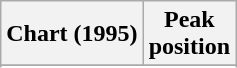<table class="wikitable">
<tr>
<th>Chart (1995)</th>
<th>Peak<br>position</th>
</tr>
<tr>
</tr>
<tr>
</tr>
</table>
